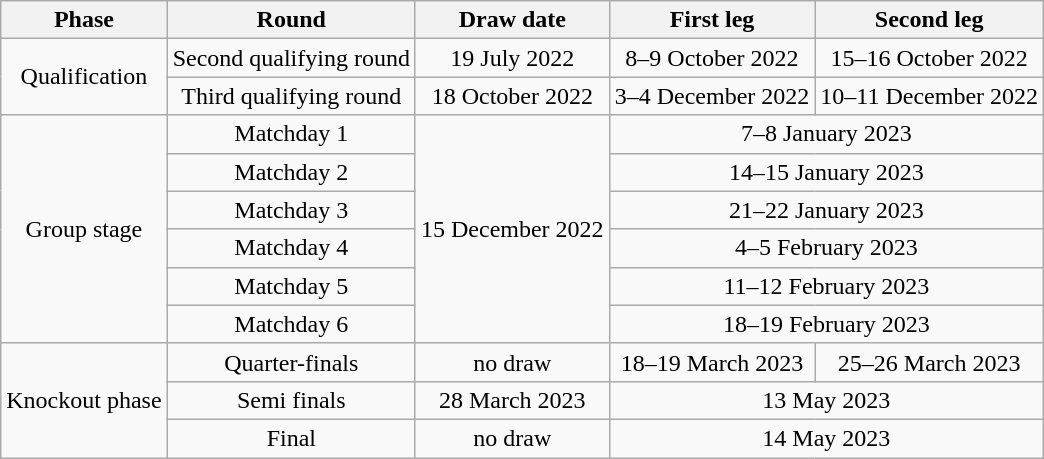<table class="wikitable" style="text-align:center">
<tr>
<th>Phase</th>
<th>Round</th>
<th>Draw date</th>
<th>First leg</th>
<th>Second leg</th>
</tr>
<tr>
<td rowspan=2>Qualification</td>
<td>Second qualifying round</td>
<td>19 July 2022</td>
<td>8–9 October 2022</td>
<td>15–16 October 2022</td>
</tr>
<tr>
<td>Third qualifying round</td>
<td>18 October 2022</td>
<td>3–4 December 2022</td>
<td>10–11 December 2022</td>
</tr>
<tr>
<td rowspan=6>Group stage</td>
<td>Matchday 1</td>
<td rowspan=6>15 December 2022</td>
<td colspan=2>7–8 January 2023</td>
</tr>
<tr>
<td>Matchday 2</td>
<td colspan=2>14–15 January 2023</td>
</tr>
<tr>
<td>Matchday 3</td>
<td colspan=2>21–22 January 2023</td>
</tr>
<tr>
<td>Matchday 4</td>
<td colspan=2>4–5 February 2023</td>
</tr>
<tr>
<td>Matchday 5</td>
<td colspan=2>11–12 February 2023</td>
</tr>
<tr>
<td>Matchday 6</td>
<td colspan=2>18–19 February 2023</td>
</tr>
<tr>
<td rowspan=3>Knockout phase</td>
<td>Quarter-finals</td>
<td>no draw</td>
<td>18–19 March 2023</td>
<td>25–26 March 2023</td>
</tr>
<tr>
<td>Semi finals</td>
<td rowspan=1>28 March 2023</td>
<td colspan=2>13 May 2023</td>
</tr>
<tr>
<td>Final</td>
<td rowspan=1>no draw</td>
<td colspan=2>14 May 2023</td>
</tr>
</table>
